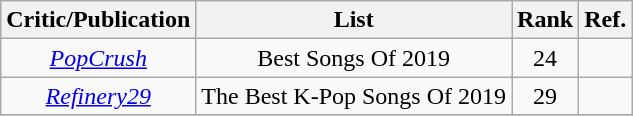<table class="sortable wikitable">
<tr>
<th>Critic/Publication</th>
<th>List</th>
<th>Rank</th>
<th>Ref.</th>
</tr>
<tr>
<td align="center"><em><a href='#'>PopCrush</a></em></td>
<td align="center">Best Songs Of 2019</td>
<td align="center">24</td>
<td></td>
</tr>
<tr>
<td align="center"><em><a href='#'>Refinery29</a></em></td>
<td align="center">The Best K-Pop Songs Of 2019</td>
<td align="center">29</td>
<td></td>
</tr>
<tr>
</tr>
</table>
